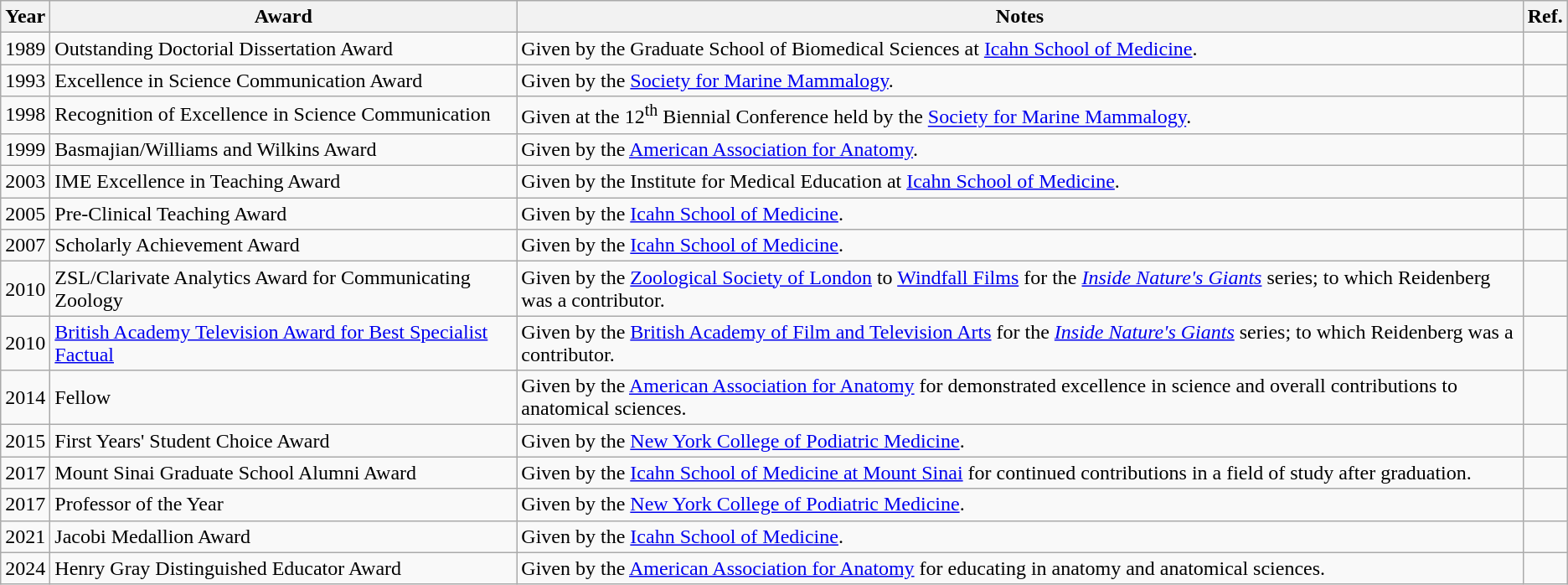<table class="wikitable">
<tr>
<th>Year</th>
<th>Award</th>
<th>Notes</th>
<th>Ref.</th>
</tr>
<tr>
<td>1989</td>
<td>Outstanding Doctorial Dissertation Award</td>
<td>Given by the Graduate School of Biomedical Sciences at <a href='#'>Icahn School of Medicine</a>.</td>
<td></td>
</tr>
<tr>
<td>1993</td>
<td>Excellence in Science Communication Award</td>
<td>Given by the <a href='#'>Society for Marine Mammalogy</a>.</td>
<td></td>
</tr>
<tr>
<td>1998</td>
<td>Recognition of Excellence in Science Communication</td>
<td>Given at the 12<sup>th</sup> Biennial Conference held by the <a href='#'>Society for Marine Mammalogy</a>.</td>
<td></td>
</tr>
<tr>
<td>1999</td>
<td>Basmajian/Williams and Wilkins Award</td>
<td>Given by the <a href='#'>American Association for Anatomy</a>.</td>
<td></td>
</tr>
<tr>
<td>2003</td>
<td>IME Excellence in Teaching Award</td>
<td>Given by the Institute for Medical Education at <a href='#'>Icahn School of Medicine</a>.</td>
<td></td>
</tr>
<tr>
<td>2005</td>
<td>Pre-Clinical Teaching Award</td>
<td>Given by the <a href='#'>Icahn School of Medicine</a>.</td>
<td></td>
</tr>
<tr>
<td>2007</td>
<td>Scholarly Achievement Award</td>
<td>Given by the <a href='#'>Icahn School of Medicine</a>.</td>
<td></td>
</tr>
<tr>
<td>2010</td>
<td>ZSL/Clarivate Analytics Award for Communicating Zoology</td>
<td>Given by the <a href='#'>Zoological Society of London</a> to <a href='#'>Windfall Films</a> for the <em><a href='#'>Inside Nature's Giants</a></em> series; to which Reidenberg was a contributor.</td>
<td></td>
</tr>
<tr>
<td>2010</td>
<td><a href='#'>British Academy Television Award for Best Specialist Factual</a></td>
<td>Given by the <a href='#'>British Academy of Film and Television Arts</a> for the <em><a href='#'>Inside Nature's Giants</a></em> series; to which Reidenberg was a contributor.</td>
<td></td>
</tr>
<tr>
<td>2014</td>
<td>Fellow</td>
<td>Given by the <a href='#'>American Association for Anatomy</a> for demonstrated excellence in science and overall contributions to anatomical sciences.</td>
<td></td>
</tr>
<tr>
<td>2015</td>
<td>First Years' Student Choice Award</td>
<td>Given by the <a href='#'>New York College of Podiatric Medicine</a>.</td>
<td></td>
</tr>
<tr>
<td>2017</td>
<td>Mount Sinai Graduate School Alumni Award</td>
<td>Given by the <a href='#'>Icahn School of Medicine at Mount Sinai</a> for continued contributions in a field of study after graduation.</td>
<td></td>
</tr>
<tr>
<td>2017</td>
<td>Professor of the Year</td>
<td>Given by the <a href='#'>New York College of Podiatric Medicine</a>.</td>
<td></td>
</tr>
<tr>
<td>2021</td>
<td>Jacobi Medallion Award</td>
<td>Given by the <a href='#'>Icahn School of Medicine</a>.</td>
<td></td>
</tr>
<tr>
<td>2024</td>
<td>Henry Gray Distinguished Educator Award</td>
<td>Given by the <a href='#'>American Association for Anatomy</a> for educating in anatomy and anatomical sciences.</td>
<td></td>
</tr>
</table>
